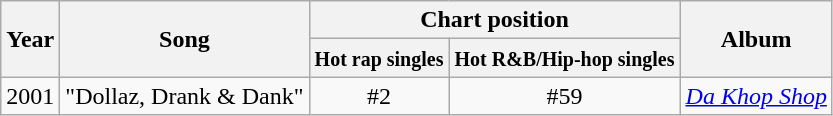<table class="wikitable">
<tr>
<th rowspan="2">Year</th>
<th rowspan="2">Song</th>
<th colspan="2">Chart position</th>
<th rowspan="2">Album</th>
</tr>
<tr>
<th><small>Hot rap singles</small></th>
<th><small>Hot R&B/Hip-hop singles</small></th>
</tr>
<tr>
<td>2001</td>
<td>"Dollaz, Drank & Dank"</td>
<td align="center">#2</td>
<td align="center">#59</td>
<td><em><a href='#'>Da Khop Shop</a></em></td>
</tr>
</table>
